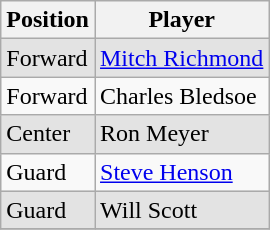<table class="wikitable">
<tr>
<th>Position</th>
<th>Player</th>
</tr>
<tr style="background: #e3e3e3;">
<td>Forward</td>
<td><a href='#'>Mitch Richmond</a></td>
</tr>
<tr>
<td>Forward</td>
<td>Charles Bledsoe</td>
</tr>
<tr style="background: #e3e3e3;">
<td>Center</td>
<td>Ron Meyer</td>
</tr>
<tr>
<td>Guard</td>
<td><a href='#'>Steve Henson</a></td>
</tr>
<tr style="background: #e3e3e3;">
<td>Guard</td>
<td>Will Scott</td>
</tr>
<tr>
</tr>
</table>
